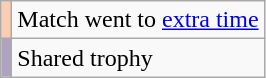<table class="wikitable">
<tr>
<td style="background-color:#FBCEB1"></td>
<td>Match went to <a href='#'>extra time</a></td>
</tr>
<tr>
<td style="background-color:#afa3bf"></td>
<td>Shared trophy</td>
</tr>
</table>
